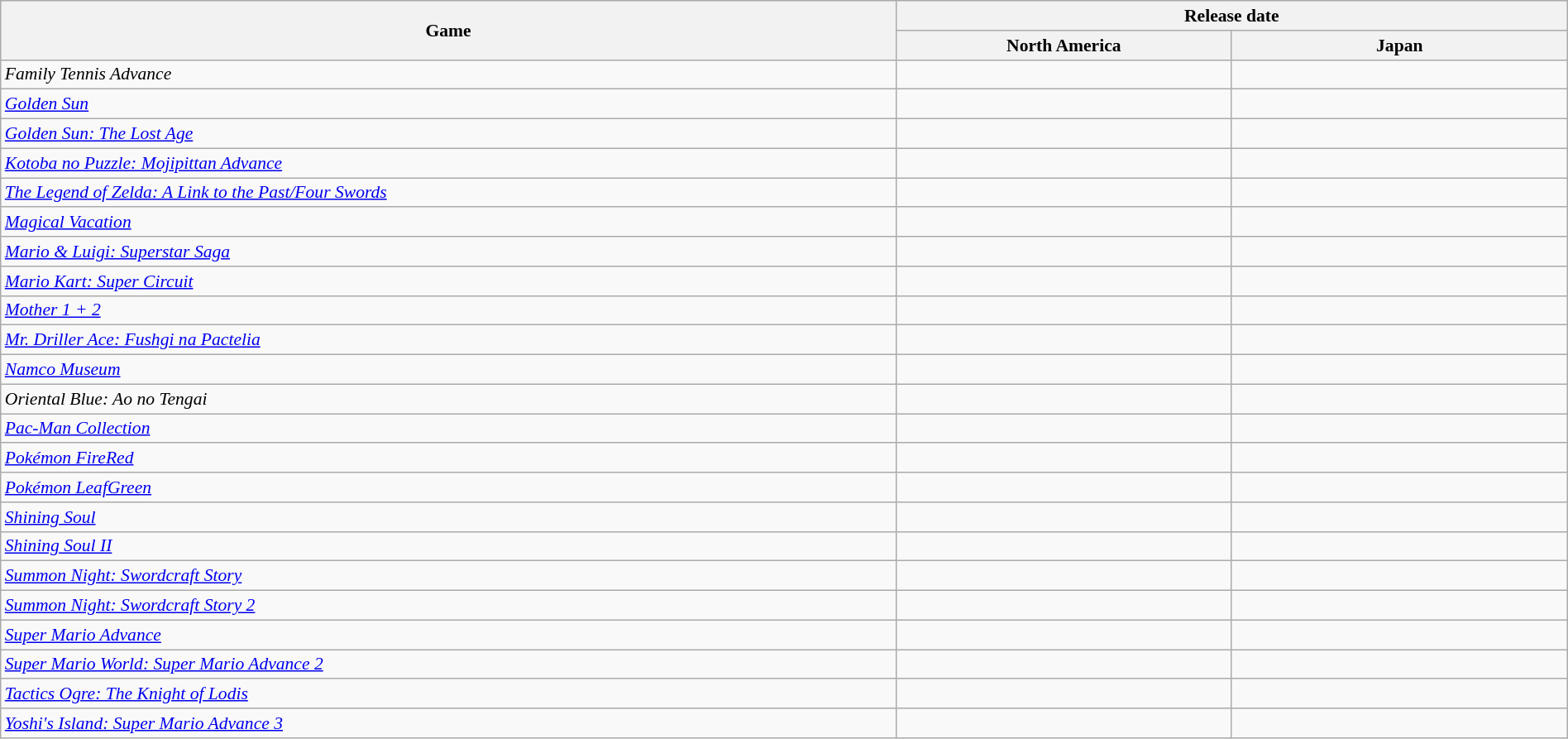<table class="wikitable sortable" style="width: 100%; font-size: 90%">
<tr>
<th width=40% rowspan=2>Game</th>
<th width=30% colspan=2>Release date</th>
</tr>
<tr>
<th width=15%>North America</th>
<th width=15%>Japan</th>
</tr>
<tr>
<td><em>Family Tennis Advance</em></td>
<td></td>
<td></td>
</tr>
<tr>
<td><em><a href='#'>Golden Sun</a></em></td>
<td></td>
<td></td>
</tr>
<tr>
<td><em><a href='#'>Golden Sun: The Lost Age</a></em></td>
<td></td>
<td></td>
</tr>
<tr>
<td><em><a href='#'>Kotoba no Puzzle: Mojipittan Advance</a></em></td>
<td></td>
<td></td>
</tr>
<tr>
<td data-sort-value="Legend of Zelda: A Link to the Past/Four Swords, The"><em><a href='#'>The Legend of Zelda: A Link to the Past/Four Swords</a></em></td>
<td></td>
<td></td>
</tr>
<tr>
<td><em><a href='#'>Magical Vacation</a></em></td>
<td></td>
<td></td>
</tr>
<tr>
<td><em><a href='#'>Mario & Luigi: Superstar Saga</a></em></td>
<td></td>
<td></td>
</tr>
<tr>
<td><em><a href='#'>Mario Kart: Super Circuit</a></em></td>
<td></td>
<td></td>
</tr>
<tr>
<td><em><a href='#'>Mother 1 + 2</a></em></td>
<td></td>
<td></td>
</tr>
<tr>
<td><em><a href='#'>Mr. Driller Ace: Fushgi na Pactelia</a></em></td>
<td></td>
<td></td>
</tr>
<tr>
<td><em><a href='#'>Namco Museum</a></em></td>
<td></td>
<td></td>
</tr>
<tr>
<td><em>Oriental Blue: Ao no Tengai</em></td>
<td></td>
<td></td>
</tr>
<tr>
<td><em><a href='#'>Pac-Man Collection</a></em></td>
<td></td>
<td></td>
</tr>
<tr>
<td><em><a href='#'>Pokémon FireRed</a></em></td>
<td></td>
<td></td>
</tr>
<tr>
<td><em><a href='#'>Pokémon LeafGreen</a></em></td>
<td></td>
<td></td>
</tr>
<tr>
<td><em><a href='#'>Shining Soul</a></em></td>
<td></td>
<td></td>
</tr>
<tr>
<td><em><a href='#'>Shining Soul II</a></em></td>
<td></td>
<td></td>
</tr>
<tr>
<td><em><a href='#'>Summon Night: Swordcraft Story</a></em></td>
<td></td>
<td></td>
</tr>
<tr>
<td><em><a href='#'>Summon Night: Swordcraft Story 2</a></em></td>
<td></td>
<td></td>
</tr>
<tr>
<td><em><a href='#'>Super Mario Advance</a></em></td>
<td></td>
<td></td>
</tr>
<tr>
<td><em><a href='#'>Super Mario World: Super Mario Advance 2</a></em></td>
<td></td>
<td></td>
</tr>
<tr>
<td><em><a href='#'>Tactics Ogre: The Knight of Lodis</a></em></td>
<td></td>
<td></td>
</tr>
<tr>
<td><em><a href='#'>Yoshi's Island: Super Mario Advance 3</a></em></td>
<td></td>
<td></td>
</tr>
</table>
